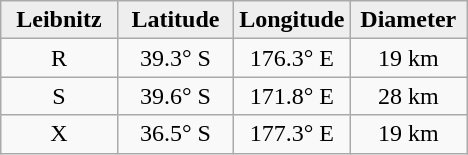<table class="wikitable">
<tr>
<th width="25%" style="background:#eeeeee;">Leibnitz</th>
<th width="25%" style="background:#eeeeee;">Latitude</th>
<th width="25%" style="background:#eeeeee;">Longitude</th>
<th width="25%" style="background:#eeeeee;">Diameter</th>
</tr>
<tr>
<td align="center">R</td>
<td align="center">39.3° S</td>
<td align="center">176.3° E</td>
<td align="center">19 km</td>
</tr>
<tr>
<td align="center">S</td>
<td align="center">39.6° S</td>
<td align="center">171.8° E</td>
<td align="center">28 km</td>
</tr>
<tr>
<td align="center">X</td>
<td align="center">36.5° S</td>
<td align="center">177.3° E</td>
<td align="center">19 km</td>
</tr>
</table>
